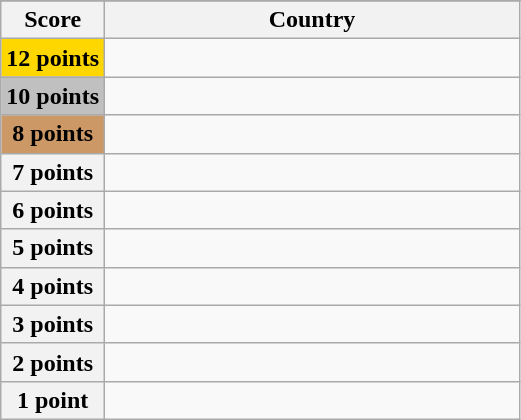<table class="wikitable">
<tr>
</tr>
<tr>
<th scope="col" width="20%">Score</th>
<th scope="col">Country</th>
</tr>
<tr>
<th scope="row" style="background:gold">12 points</th>
<td></td>
</tr>
<tr>
<th scope="row" style="background:silver">10 points</th>
<td></td>
</tr>
<tr>
<th scope="row" style="background:#CC9966">8 points</th>
<td></td>
</tr>
<tr>
<th scope="row">7 points</th>
<td></td>
</tr>
<tr>
<th scope="row">6 points</th>
<td></td>
</tr>
<tr>
<th scope="row">5 points</th>
<td></td>
</tr>
<tr>
<th scope="row">4 points</th>
<td></td>
</tr>
<tr>
<th scope="row">3 points</th>
<td></td>
</tr>
<tr>
<th scope="row">2 points</th>
<td></td>
</tr>
<tr>
<th scope="row">1 point</th>
<td></td>
</tr>
</table>
